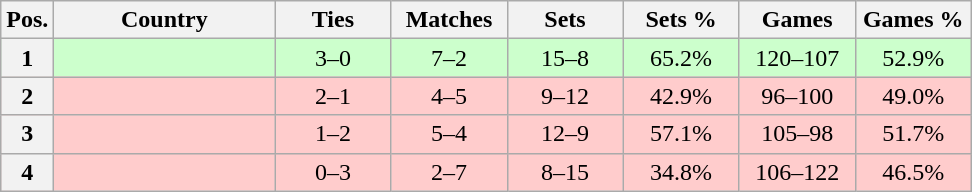<table class="wikitable nowrap" style=text-align:center>
<tr>
<th>Pos.</th>
<th width=140>Country</th>
<th width=70>Ties</th>
<th width=70>Matches</th>
<th width=70>Sets</th>
<th width=70>Sets %</th>
<th width=70>Games</th>
<th width=70>Games %</th>
</tr>
<tr style="background: #CCFFCC;">
<th>1</th>
<td align=left></td>
<td>3–0</td>
<td>7–2</td>
<td>15–8</td>
<td>65.2%</td>
<td>120–107</td>
<td>52.9%</td>
</tr>
<tr style="background: #FFCCCC;">
<th>2</th>
<td align=left></td>
<td>2–1</td>
<td>4–5</td>
<td>9–12</td>
<td>42.9%</td>
<td>96–100</td>
<td>49.0%</td>
</tr>
<tr style="background: #FFCCCC;">
<th>3</th>
<td align=left></td>
<td>1–2</td>
<td>5–4</td>
<td>12–9</td>
<td>57.1%</td>
<td>105–98</td>
<td>51.7%</td>
</tr>
<tr style="background: #FFCCCC;">
<th>4</th>
<td align=left></td>
<td>0–3</td>
<td>2–7</td>
<td>8–15</td>
<td>34.8%</td>
<td>106–122</td>
<td>46.5%</td>
</tr>
</table>
